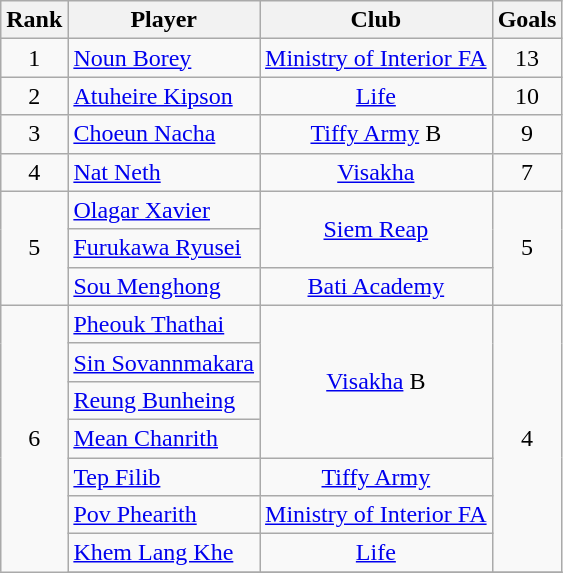<table class="wikitable" style="text-align:center">
<tr>
<th>Rank</th>
<th>Player</th>
<th>Club</th>
<th>Goals</th>
</tr>
<tr>
<td>1</td>
<td align=left> <a href='#'>Noun Borey</a></td>
<td rowspan=1><a href='#'>Ministry of Interior FA</a></td>
<td>13</td>
</tr>
<tr>
<td>2</td>
<td align=left> <a href='#'>Atuheire Kipson</a></td>
<td><a href='#'>Life</a></td>
<td>10</td>
</tr>
<tr>
<td>3</td>
<td align=left> <a href='#'>Choeun Nacha</a></td>
<td><a href='#'>Tiffy Army</a> B</td>
<td>9</td>
</tr>
<tr>
<td>4</td>
<td align=left> <a href='#'>Nat Neth</a></td>
<td><a href='#'>Visakha</a></td>
<td>7</td>
</tr>
<tr>
<td rowspan=3>5</td>
<td align=left> <a href='#'>Olagar Xavier</a></td>
<td rowspan=2><a href='#'>Siem Reap</a></td>
<td rowspan=3>5</td>
</tr>
<tr>
<td align=left> <a href='#'>Furukawa Ryusei</a></td>
</tr>
<tr>
<td align=left> <a href='#'>Sou Menghong</a></td>
<td rowspan=><a href='#'>Bati Academy</a></td>
</tr>
<tr>
<td rowspan=10>6</td>
<td align=left> <a href='#'>Pheouk Thathai</a></td>
<td rowspan=4><a href='#'>Visakha</a> B</td>
<td rowspan=7>4</td>
</tr>
<tr>
<td align=left> <a href='#'>Sin Sovannmakara</a></td>
</tr>
<tr>
<td align=left> <a href='#'>Reung Bunheing</a></td>
</tr>
<tr>
<td align=left> <a href='#'>Mean Chanrith</a></td>
</tr>
<tr>
<td align=left> <a href='#'>Tep Filib</a></td>
<td><a href='#'>Tiffy Army</a></td>
</tr>
<tr>
<td align=left> <a href='#'>Pov Phearith</a></td>
<td rowspan=1><a href='#'>Ministry of Interior FA</a></td>
</tr>
<tr>
<td align=left> <a href='#'>Khem Lang Khe</a></td>
<td><a href='#'>Life</a></td>
</tr>
<tr>
</tr>
</table>
